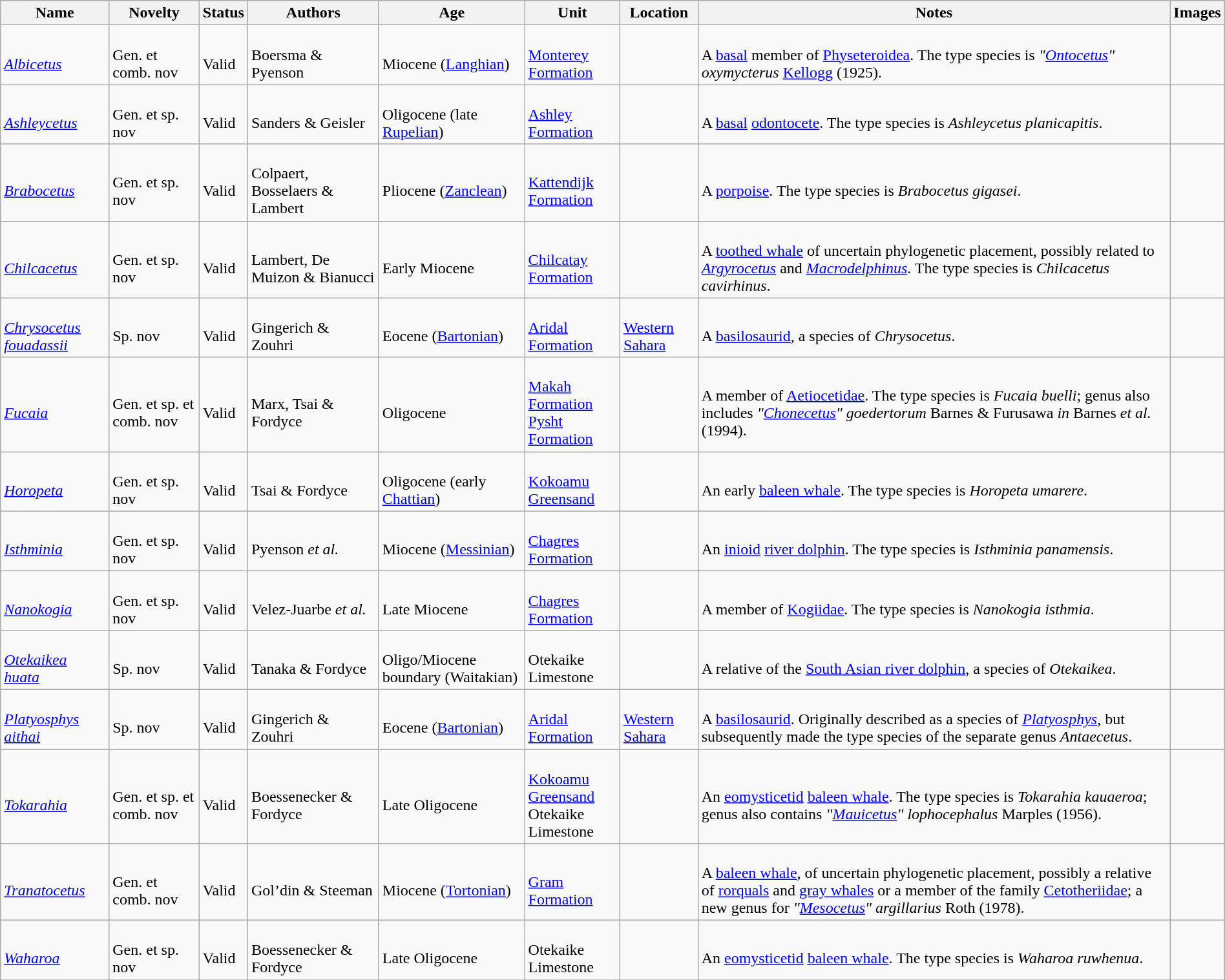<table class="wikitable sortable" align="center" width="100%">
<tr>
<th>Name</th>
<th>Novelty</th>
<th>Status</th>
<th>Authors</th>
<th>Age</th>
<th>Unit</th>
<th>Location</th>
<th>Notes</th>
<th>Images</th>
</tr>
<tr>
<td><br><em><a href='#'>Albicetus</a></em></td>
<td><br>Gen. et comb. nov</td>
<td><br>Valid</td>
<td><br>Boersma & Pyenson</td>
<td><br>Miocene (<a href='#'>Langhian</a>)</td>
<td><br><a href='#'>Monterey Formation</a></td>
<td><br></td>
<td><br>A <a href='#'>basal</a> member of <a href='#'>Physeteroidea</a>. The type species is <em>"<a href='#'>Ontocetus</a>" oxymycterus</em> <a href='#'>Kellogg</a> (1925).</td>
<td></td>
</tr>
<tr>
<td><br><em><a href='#'>Ashleycetus</a></em></td>
<td><br>Gen. et sp. nov</td>
<td><br>Valid</td>
<td><br>Sanders & Geisler</td>
<td><br>Oligocene (late <a href='#'>Rupelian</a>)</td>
<td><br><a href='#'>Ashley Formation</a></td>
<td><br></td>
<td><br>A <a href='#'>basal</a> <a href='#'>odontocete</a>. The type species is <em>Ashleycetus planicapitis</em>.</td>
<td></td>
</tr>
<tr>
<td><br><em><a href='#'>Brabocetus</a></em></td>
<td><br>Gen. et sp. nov</td>
<td><br>Valid</td>
<td><br>Colpaert, Bosselaers & Lambert</td>
<td><br>Pliocene (<a href='#'>Zanclean</a>)</td>
<td><br><a href='#'>Kattendijk Formation</a></td>
<td><br></td>
<td><br>A <a href='#'>porpoise</a>. The type species is <em>Brabocetus gigasei</em>.</td>
<td></td>
</tr>
<tr>
<td><br><em><a href='#'>Chilcacetus</a></em></td>
<td><br>Gen. et sp. nov</td>
<td><br>Valid</td>
<td><br>Lambert, De Muizon & Bianucci</td>
<td><br>Early Miocene</td>
<td><br><a href='#'>Chilcatay Formation</a></td>
<td><br></td>
<td><br>A <a href='#'>toothed whale</a> of uncertain phylogenetic placement, possibly related to <em><a href='#'>Argyrocetus</a></em> and <em><a href='#'>Macrodelphinus</a></em>. The type species is <em>Chilcacetus cavirhinus</em>.</td>
<td></td>
</tr>
<tr>
<td><br><em><a href='#'>Chrysocetus fouadassii</a></em></td>
<td><br>Sp. nov</td>
<td><br>Valid</td>
<td><br>Gingerich & Zouhri</td>
<td><br>Eocene (<a href='#'>Bartonian</a>)</td>
<td><br><a href='#'>Aridal Formation</a></td>
<td><br><a href='#'>Western Sahara</a></td>
<td><br>A <a href='#'>basilosaurid</a>, a species of <em>Chrysocetus</em>.</td>
<td></td>
</tr>
<tr>
<td><br><em><a href='#'>Fucaia</a></em></td>
<td><br>Gen. et sp. et comb. nov</td>
<td><br>Valid</td>
<td><br>Marx, Tsai & Fordyce</td>
<td><br>Oligocene</td>
<td><br><a href='#'>Makah Formation</a><br>
<a href='#'>Pysht Formation</a></td>
<td><br></td>
<td><br>A member of <a href='#'>Aetiocetidae</a>. The type species is <em>Fucaia buelli</em>; genus also includes <em>"<a href='#'>Chonecetus</a>" goedertorum</em> Barnes & Furusawa <em>in</em> Barnes <em>et al.</em> (1994).</td>
<td></td>
</tr>
<tr>
<td><br><em><a href='#'>Horopeta</a></em></td>
<td><br>Gen. et sp. nov</td>
<td><br>Valid</td>
<td><br>Tsai & Fordyce</td>
<td><br>Oligocene (early <a href='#'>Chattian</a>)</td>
<td><br><a href='#'>Kokoamu Greensand</a></td>
<td><br></td>
<td><br>An early <a href='#'>baleen whale</a>. The type species is <em>Horopeta umarere</em>.</td>
<td></td>
</tr>
<tr>
<td><br><em><a href='#'>Isthminia</a></em></td>
<td><br>Gen. et sp. nov</td>
<td><br>Valid</td>
<td><br>Pyenson <em>et al.</em></td>
<td><br>Miocene (<a href='#'>Messinian</a>)</td>
<td><br><a href='#'>Chagres Formation</a></td>
<td><br></td>
<td><br>An <a href='#'>inioid</a> <a href='#'>river dolphin</a>. The type species is <em>Isthminia panamensis</em>.</td>
<td></td>
</tr>
<tr>
<td><br><em><a href='#'>Nanokogia</a></em></td>
<td><br>Gen. et sp. nov</td>
<td><br>Valid</td>
<td><br>Velez-Juarbe <em>et al.</em></td>
<td><br>Late Miocene</td>
<td><br><a href='#'>Chagres Formation</a></td>
<td><br></td>
<td><br>A member of <a href='#'>Kogiidae</a>. The type species is <em>Nanokogia isthmia</em>.</td>
<td></td>
</tr>
<tr>
<td><br><em><a href='#'>Otekaikea huata</a></em></td>
<td><br>Sp. nov</td>
<td><br>Valid</td>
<td><br>Tanaka & Fordyce</td>
<td><br>Oligo/Miocene boundary (Waitakian)</td>
<td><br>Otekaike Limestone</td>
<td><br></td>
<td><br>A relative of the <a href='#'>South Asian river dolphin</a>, a species of <em>Otekaikea</em>.</td>
<td></td>
</tr>
<tr>
<td><br><em><a href='#'>Platyosphys aithai</a></em></td>
<td><br>Sp. nov</td>
<td><br>Valid</td>
<td><br>Gingerich & Zouhri</td>
<td><br>Eocene (<a href='#'>Bartonian</a>)</td>
<td><br><a href='#'>Aridal Formation</a></td>
<td><br><a href='#'>Western Sahara</a></td>
<td><br>A <a href='#'>basilosaurid</a>. Originally described as a species of <em><a href='#'>Platyosphys</a></em>, but subsequently made the type species of the separate genus <em>Antaecetus</em>.</td>
<td></td>
</tr>
<tr>
<td><br><em><a href='#'>Tokarahia</a></em></td>
<td><br>Gen. et sp. et comb. nov</td>
<td><br>Valid</td>
<td><br>Boessenecker & Fordyce</td>
<td><br>Late Oligocene</td>
<td><br><a href='#'>Kokoamu Greensand</a><br>
Otekaike Limestone</td>
<td><br></td>
<td><br>An <a href='#'>eomysticetid</a> <a href='#'>baleen whale</a>. The type species is <em>Tokarahia kauaeroa</em>; genus also contains <em>"<a href='#'>Mauicetus</a>" lophocephalus</em> Marples (1956).</td>
<td></td>
</tr>
<tr>
<td><br><em><a href='#'>Tranatocetus</a></em></td>
<td><br>Gen. et comb. nov</td>
<td><br>Valid</td>
<td><br>Gol’din & Steeman</td>
<td><br>Miocene (<a href='#'>Tortonian</a>)</td>
<td><br><a href='#'>Gram Formation</a></td>
<td><br></td>
<td><br>A <a href='#'>baleen whale</a>, of uncertain phylogenetic placement, possibly a relative of <a href='#'>rorquals</a> and <a href='#'>gray whales</a> or a member of the family <a href='#'>Cetotheriidae</a>; a new genus for <em>"<a href='#'>Mesocetus</a>" argillarius</em> Roth (1978).</td>
<td></td>
</tr>
<tr>
<td><br><em><a href='#'>Waharoa</a></em></td>
<td><br>Gen. et sp. nov</td>
<td><br>Valid</td>
<td><br>Boessenecker & Fordyce</td>
<td><br>Late Oligocene</td>
<td><br>Otekaike Limestone</td>
<td><br></td>
<td><br>An <a href='#'>eomysticetid</a> <a href='#'>baleen whale</a>. The type species is <em>Waharoa ruwhenua</em>.</td>
<td></td>
</tr>
<tr>
</tr>
</table>
